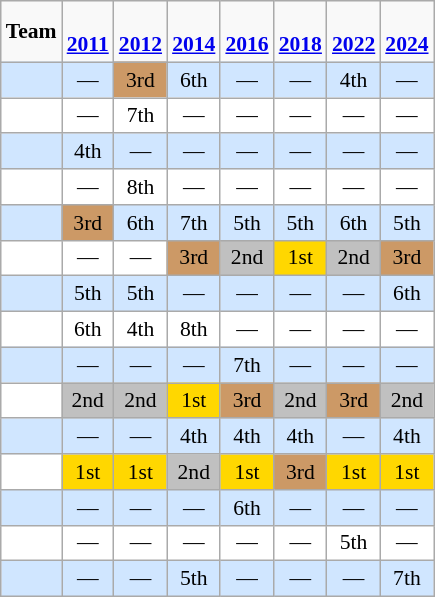<table class="wikitable" style="text-align:center; font-size:90%">
<tr>
<td><strong>Team</strong></td>
<td><strong><br><a href='#'>2011</a></strong></td>
<td><strong><br><a href='#'>2012</a></strong></td>
<td><strong><br><a href='#'>2014</a></strong></td>
<td><strong><br><a href='#'>2016</a></strong></td>
<td><strong><br><a href='#'>2018</a></strong></td>
<td><strong><br><a href='#'>2022</a></strong></td>
<td><strong><br><a href='#'>2024</a></strong></td>
</tr>
<tr bgcolor=#D0E6FF>
<td align=left></td>
<td>—</td>
<td bgcolor=#cc9966>3rd</td>
<td>6th</td>
<td>—</td>
<td>—</td>
<td>4th</td>
<td>—</td>
</tr>
<tr bgcolor=#FFFFFF>
<td align=left></td>
<td>—</td>
<td>7th</td>
<td>—</td>
<td>—</td>
<td>—</td>
<td>—</td>
<td>—</td>
</tr>
<tr bgcolor=#D0E6FF>
<td align=left></td>
<td>4th</td>
<td>—</td>
<td>—</td>
<td>—</td>
<td>—</td>
<td>—</td>
<td>—</td>
</tr>
<tr bgcolor=#FFFFFF>
<td align=left></td>
<td>—</td>
<td>8th</td>
<td>—</td>
<td>—</td>
<td>—</td>
<td>—</td>
<td>—</td>
</tr>
<tr bgcolor=#D0E6FF>
<td align=left></td>
<td bgcolor=#cc9966>3rd</td>
<td>6th</td>
<td>7th</td>
<td>5th</td>
<td>5th</td>
<td>6th</td>
<td>5th</td>
</tr>
<tr bgcolor=#FFFFFF>
<td align=left></td>
<td>—</td>
<td>—</td>
<td bgcolor=#cc9966>3rd</td>
<td bgcolor=silver>2nd</td>
<td bgcolor=gold>1st</td>
<td bgcolor=silver>2nd</td>
<td bgcolor=#cc9966>3rd</td>
</tr>
<tr bgcolor=#D0E6FF>
<td align=left></td>
<td>5th</td>
<td>5th</td>
<td>—</td>
<td>—</td>
<td>—</td>
<td>—</td>
<td>6th</td>
</tr>
<tr bgcolor=#FFFFFF>
<td align=left></td>
<td>6th</td>
<td>4th</td>
<td>8th</td>
<td>—</td>
<td>—</td>
<td>—</td>
<td>—</td>
</tr>
<tr bgcolor=#D0E6FF>
<td align=left></td>
<td>—</td>
<td>—</td>
<td>—</td>
<td>7th</td>
<td>—</td>
<td>—</td>
<td>—</td>
</tr>
<tr bgcolor=#FFFFFF>
<td align=left></td>
<td bgcolor=silver>2nd</td>
<td bgcolor=silver>2nd</td>
<td bgcolor=gold>1st</td>
<td bgcolor=#cc9966>3rd</td>
<td bgcolor=silver>2nd</td>
<td bgcolor=#cc9966>3rd</td>
<td bgcolor=silver>2nd</td>
</tr>
<tr bgcolor=#D0E6FF>
<td align=left></td>
<td>—</td>
<td>—</td>
<td>4th</td>
<td>4th</td>
<td>4th</td>
<td>—</td>
<td>4th</td>
</tr>
<tr bgcolor=#FFFFFF>
<td align=left></td>
<td bgcolor=gold>1st</td>
<td bgcolor=gold>1st</td>
<td bgcolor=silver>2nd</td>
<td bgcolor=gold>1st</td>
<td bgcolor=#cc9966>3rd</td>
<td bgcolor=gold>1st</td>
<td bgcolor=gold>1st</td>
</tr>
<tr bgcolor=#D0E6FF>
<td align=left></td>
<td>—</td>
<td>—</td>
<td>—</td>
<td>6th</td>
<td>—</td>
<td>—</td>
<td>—</td>
</tr>
<tr bgcolor=#FFFFFF>
<td align=left></td>
<td>—</td>
<td>—</td>
<td>—</td>
<td>—</td>
<td>—</td>
<td>5th</td>
<td>—</td>
</tr>
<tr bgcolor=#D0E6FF>
<td align=left></td>
<td>—</td>
<td>—</td>
<td>5th</td>
<td>—</td>
<td>—</td>
<td>—</td>
<td>7th</td>
</tr>
</table>
